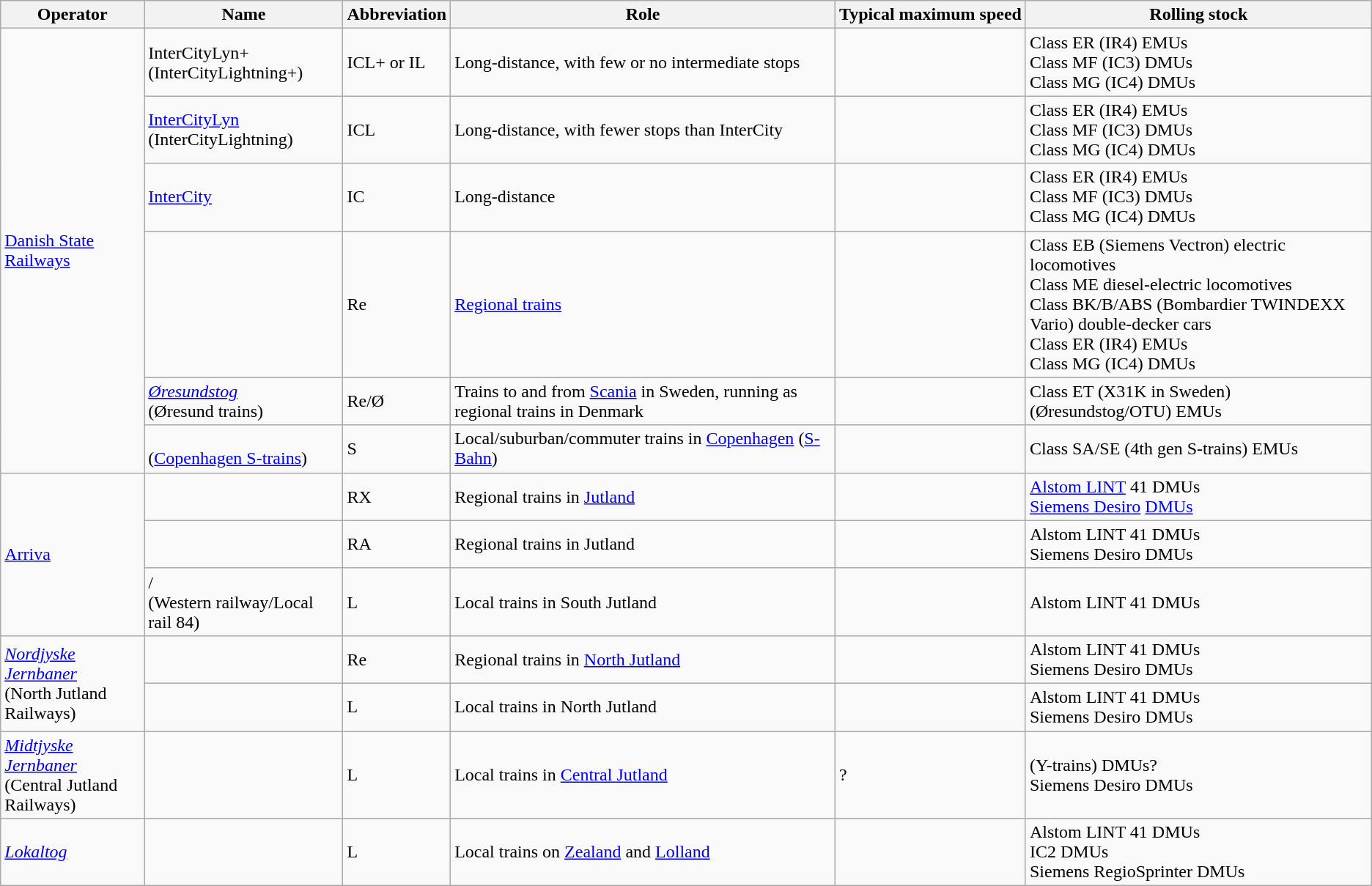<table class="wikitable">
<tr>
<th>Operator</th>
<th>Name</th>
<th>Abbreviation</th>
<th>Role</th>
<th width=100>Typical maximum speed</th>
<th>Rolling stock</th>
</tr>
<tr>
<td rowspan=6><a href='#'>Danish State Railways</a></td>
<td>InterCityLyn+<br>(InterCityLightning+)</td>
<td>ICL+ or IL</td>
<td>Long-distance, with few or no intermediate stops</td>
<td></td>
<td>Class ER (IR4) EMUs<br>Class MF (IC3) DMUs<br>Class MG (IC4) DMUs</td>
</tr>
<tr>
<td><a href='#'>InterCityLyn</a><br>(InterCityLightning)</td>
<td>ICL</td>
<td>Long-distance, with fewer stops than InterCity</td>
<td></td>
<td>Class ER (IR4) EMUs<br>Class MF (IC3) DMUs<br>Class MG (IC4) DMUs</td>
</tr>
<tr>
<td><a href='#'>InterCity</a></td>
<td>IC</td>
<td>Long-distance</td>
<td></td>
<td>Class ER (IR4) EMUs<br>Class MF (IC3) DMUs<br>Class MG (IC4) DMUs</td>
</tr>
<tr>
<td></td>
<td>Re</td>
<td><a href='#'>Regional trains</a></td>
<td></td>
<td>Class EB (Siemens Vectron) electric locomotives<br>Class ME diesel-electric locomotives<br>Class BK/B/ABS (Bombardier TWINDEXX Vario) double-decker cars<br>Class ER (IR4) EMUs<br>Class MG (IC4) DMUs</td>
</tr>
<tr>
<td><em><a href='#'>Øresundstog</a></em><br>(Øresund trains)</td>
<td>Re/Ø</td>
<td>Trains to and from <a href='#'>Scania</a> in Sweden, running as regional trains in Denmark</td>
<td></td>
<td>Class ET (X31K in Sweden) (Øresundstog/OTU) EMUs</td>
</tr>
<tr>
<td><br>(<a href='#'>Copenhagen S-trains</a>)</td>
<td>S</td>
<td>Local/suburban/commuter trains in <a href='#'>Copenhagen</a> (<a href='#'>S-Bahn</a>)</td>
<td></td>
<td>Class SA/SE (4th gen S-trains) EMUs</td>
</tr>
<tr>
<td rowspan=3><a href='#'>Arriva</a></td>
<td></td>
<td>RX</td>
<td>Regional trains in <a href='#'>Jutland</a></td>
<td></td>
<td><a href='#'>Alstom LINT</a> 41 DMUs<br><a href='#'>Siemens Desiro</a> <a href='#'>DMUs</a></td>
</tr>
<tr>
<td></td>
<td>RA</td>
<td>Regional trains in Jutland</td>
<td></td>
<td>Alstom LINT 41 DMUs<br>Siemens Desiro DMUs</td>
</tr>
<tr>
<td>/<br>(Western railway/Local rail 84)</td>
<td>L</td>
<td>Local trains in South Jutland</td>
<td></td>
<td>Alstom LINT 41 DMUs</td>
</tr>
<tr>
<td rowspan=2><em><a href='#'>Nordjyske Jernbaner</a></em><br>(North Jutland Railways)</td>
<td></td>
<td>Re</td>
<td>Regional trains in <a href='#'>North Jutland</a></td>
<td><br></td>
<td>Alstom LINT 41 DMUs<br>Siemens Desiro DMUs</td>
</tr>
<tr>
<td></td>
<td>L</td>
<td>Local trains in North Jutland</td>
<td><br></td>
<td>Alstom LINT 41 DMUs<br>Siemens Desiro DMUs</td>
</tr>
<tr>
<td><em><a href='#'>Midtjyske Jernbaner</a></em><br>(Central Jutland Railways)</td>
<td></td>
<td>L</td>
<td>Local trains in <a href='#'>Central Jutland</a></td>
<td>?<br></td>
<td> (Y-trains) DMUs?<br>Siemens Desiro DMUs</td>
</tr>
<tr>
<td><em><a href='#'>Lokaltog</a></em></td>
<td></td>
<td>L</td>
<td>Local trains on <a href='#'>Zealand</a> and <a href='#'>Lolland</a></td>
<td><br><br></td>
<td>Alstom LINT 41 DMUs<br>IC2 DMUs<br>Siemens RegioSprinter DMUs</td>
</tr>
</table>
